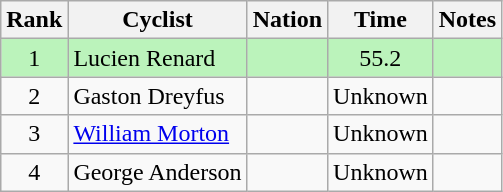<table class="wikitable sortable">
<tr>
<th>Rank</th>
<th>Cyclist</th>
<th>Nation</th>
<th>Time</th>
<th>Notes</th>
</tr>
<tr bgcolor=bbf3bb>
<td align=center>1</td>
<td>Lucien Renard</td>
<td></td>
<td align=center>55.2</td>
<td align=center></td>
</tr>
<tr>
<td align=center>2</td>
<td>Gaston Dreyfus</td>
<td></td>
<td align=center>Unknown</td>
<td></td>
</tr>
<tr>
<td align=center>3</td>
<td><a href='#'>William Morton</a></td>
<td></td>
<td align=center>Unknown</td>
<td></td>
</tr>
<tr>
<td align=center>4</td>
<td>George Anderson</td>
<td></td>
<td align=center>Unknown</td>
<td></td>
</tr>
</table>
